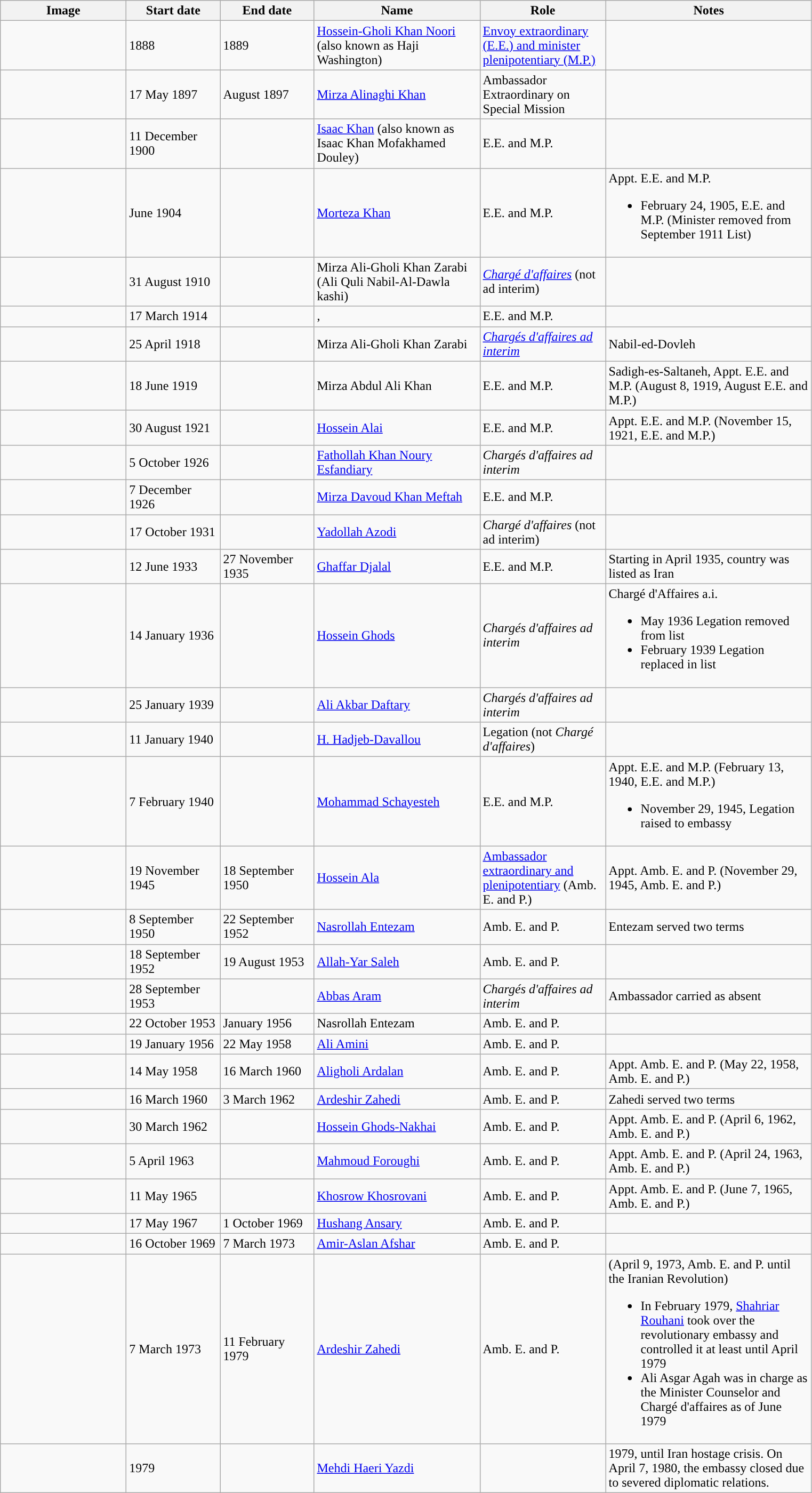<table class="wikitable sortable">
<tr>
<th width="150pt">Image</th>
<th width="110pt">Start date</th>
<th width="110pt">End date</th>
<th width="200pt">Name</th>
<th width="150pt">Role</th>
<th width="250pt">Notes</th>
</tr>
<tr>
<td></td>
<td>1888</td>
<td>1889</td>
<td><a href='#'>Hossein-Gholi Khan Noori</a> (also known as Haji Washington)</td>
<td><a href='#'>Envoy extraordinary (E.E.) and minister plenipotentiary (M.P.)</a></td>
<td></td>
</tr>
<tr>
<td></td>
<td>17 May 1897</td>
<td>August 1897</td>
<td><a href='#'>Mirza Alinaghi Khan</a></td>
<td>Ambassador Extraordinary on Special Mission</td>
<td></td>
</tr>
<tr>
<td></td>
<td>11 December 1900</td>
<td></td>
<td><a href='#'>Isaac Khan</a> (also known as Isaac Khan Mofakhamed Douley)</td>
<td>E.E. and M.P.</td>
<td></td>
</tr>
<tr>
<td></td>
<td>June 1904</td>
<td></td>
<td><a href='#'>Morteza Khan</a></td>
<td>E.E. and M.P.</td>
<td>Appt. E.E. and M.P.<br><ul><li>February 24, 1905, E.E. and M.P. (Minister removed from September 1911 List)</li></ul></td>
</tr>
<tr>
<td></td>
<td>31 August 1910</td>
<td></td>
<td>Mirza Ali-Gholi Khan Zarabi (Ali Quli Nabil-Al-Dawla kashi)</td>
<td><em><a href='#'>Chargé d'affaires</a></em> (not ad interim)</td>
<td></td>
</tr>
<tr>
<td></td>
<td>17 March 1914</td>
<td></td>
<td>,</td>
<td>E.E. and M.P.</td>
<td></td>
</tr>
<tr>
<td></td>
<td>25 April 1918</td>
<td></td>
<td>Mirza Ali-Gholi Khan ‌Zarabi</td>
<td><a href='#'><em>Chargés d'affaires</em> <em>ad interim</em></a></td>
<td>Nabil-ed-Dovleh</td>
</tr>
<tr>
<td></td>
<td>18 June 1919</td>
<td></td>
<td>Mirza Abdul Ali Khan</td>
<td>E.E. and M.P.</td>
<td>Sadigh-es-Saltaneh, Appt. E.E. and M.P. (August 8, 1919, August E.E. and M.P.)</td>
</tr>
<tr>
<td></td>
<td>30 August 1921</td>
<td></td>
<td><a href='#'>Hossein Alai</a></td>
<td>E.E. and M.P.</td>
<td>Appt. E.E. and M.P. (November 15, 1921, E.E. and M.P.)</td>
</tr>
<tr>
<td></td>
<td>5 October 1926</td>
<td></td>
<td><a href='#'>Fathollah Khan Noury Esfandiary</a></td>
<td><em>Chargés d'affaires</em> <em>ad interim</em></td>
<td></td>
</tr>
<tr>
<td></td>
<td>7 December 1926</td>
<td></td>
<td><a href='#'>Mirza Davoud Khan Meftah</a></td>
<td>E.E. and M.P.</td>
<td></td>
</tr>
<tr>
<td></td>
<td>17 October 1931</td>
<td></td>
<td><a href='#'>Yadollah Azodi</a></td>
<td><em>Chargé d'affaires</em> (not ad interim)</td>
<td></td>
</tr>
<tr>
<td></td>
<td>12 June 1933</td>
<td>27  November 1935</td>
<td><a href='#'>Ghaffar Djalal</a></td>
<td>E.E. and M.P.</td>
<td>Starting in April 1935, country was listed as Iran</td>
</tr>
<tr>
<td></td>
<td>14 January 1936</td>
<td></td>
<td><a href='#'>Hossein Ghods</a></td>
<td><em>Chargés d'affaires</em> <em>ad interim</em></td>
<td>Chargé d'Affaires a.i.<br><ul><li>May 1936 Legation removed from list</li><li>February 1939 Legation replaced in list</li></ul></td>
</tr>
<tr>
<td></td>
<td>25 January 1939</td>
<td></td>
<td><a href='#'>Ali Akbar Daftary</a></td>
<td><em>Chargés d'affaires</em> <em>ad interim</em></td>
<td></td>
</tr>
<tr>
<td></td>
<td>11 January 1940</td>
<td></td>
<td><a href='#'>H. Hadjeb-Davallou</a></td>
<td>Legation (not <em>Chargé d'affaires</em>)</td>
<td></td>
</tr>
<tr>
<td></td>
<td>7 February 1940</td>
<td></td>
<td><a href='#'>Mohammad Schayesteh</a></td>
<td>E.E. and M.P.</td>
<td>Appt. E.E. and M.P. (February 13, 1940, E.E. and M.P.)<br><ul><li>November 29, 1945, Legation raised to embassy</li></ul></td>
</tr>
<tr>
<td></td>
<td>19 November 1945</td>
<td>18 September 1950</td>
<td><a href='#'>Hossein Ala</a></td>
<td><a href='#'>Ambassador extraordinary and plenipotentiary</a> (Amb. E. and P.)</td>
<td>Appt. Amb. E. and P. (November 29, 1945, Amb. E. and P.)</td>
</tr>
<tr>
<td></td>
<td>8 September 1950</td>
<td>22 September 1952</td>
<td><a href='#'>Nasrollah Entezam</a></td>
<td>Amb. E. and P.</td>
<td>Entezam served two terms</td>
</tr>
<tr>
<td></td>
<td>18 September 1952</td>
<td>19 August 1953</td>
<td><a href='#'>Allah-Yar Saleh</a></td>
<td>Amb. E. and P.</td>
<td></td>
</tr>
<tr>
<td></td>
<td>28 September 1953</td>
<td></td>
<td><a href='#'>Abbas Aram</a></td>
<td><em>Chargés d'affaires</em> <em>ad interim</em></td>
<td>Ambassador carried as absent</td>
</tr>
<tr>
<td></td>
<td>22 October 1953</td>
<td>January 1956</td>
<td>Nasrollah Entezam</td>
<td>Amb. E. and P.</td>
<td></td>
</tr>
<tr>
<td></td>
<td>19 January 1956</td>
<td>22 May 1958</td>
<td><a href='#'>Ali Amini</a></td>
<td>Amb. E. and P.</td>
<td></td>
</tr>
<tr>
<td></td>
<td>14 May 1958</td>
<td>16 March 1960</td>
<td><a href='#'>Aligholi Ardalan</a></td>
<td>Amb. E. and P.</td>
<td>Appt. Amb. E. and P. (May 22, 1958, Amb. E. and P.)</td>
</tr>
<tr>
<td></td>
<td>16 March 1960</td>
<td>3 March 1962</td>
<td><a href='#'>Ardeshir Zahedi</a></td>
<td>Amb. E. and P.</td>
<td>Zahedi served two terms</td>
</tr>
<tr>
<td></td>
<td>30 March 1962</td>
<td></td>
<td><a href='#'>Hossein Ghods-Nakhai</a></td>
<td>Amb. E. and P.</td>
<td>Appt. Amb. E. and P. (April 6, 1962, Amb. E. and P.)</td>
</tr>
<tr>
<td></td>
<td>5 April 1963</td>
<td></td>
<td><a href='#'>Mahmoud Foroughi</a></td>
<td>Amb. E. and P.</td>
<td>Appt. Amb. E. and P. (April 24, 1963, Amb. E. and P.)</td>
</tr>
<tr>
<td></td>
<td>11 May 1965</td>
<td></td>
<td><a href='#'>Khosrow Khosrovani</a></td>
<td>Amb. E. and P.</td>
<td>Appt. Amb. E. and P. (June 7, 1965, Amb. E. and P.)</td>
</tr>
<tr>
<td></td>
<td>17 May 1967</td>
<td>1 October 1969</td>
<td><a href='#'>Hushang Ansary</a></td>
<td>Amb. E. and P.</td>
<td></td>
</tr>
<tr>
<td></td>
<td>16 October 1969</td>
<td>7 March 1973</td>
<td><a href='#'>Amir-Aslan Afshar</a></td>
<td>Amb. E. and P.</td>
<td></td>
</tr>
<tr>
<td></td>
<td>7 March 1973</td>
<td>11 February 1979</td>
<td><a href='#'>Ardeshir Zahedi</a></td>
<td>Amb. E. and P.</td>
<td>(April 9, 1973, Amb. E. and P. until the Iranian Revolution)<br><ul><li>In February 1979, <a href='#'>Shahriar Rouhani</a> took over the revolutionary embassy and controlled it at least until April 1979</li><li>Ali Asgar Agah was in charge as the Minister Counselor and Chargé d'affaires as of June 1979</li></ul></td>
</tr>
<tr>
<td></td>
<td>1979</td>
<td></td>
<td><a href='#'>Mehdi Haeri Yazdi</a></td>
<td></td>
<td>1979, until Iran hostage crisis. On April 7, 1980, the embassy closed due to severed diplomatic relations.<br></td>
</tr>
</table>
